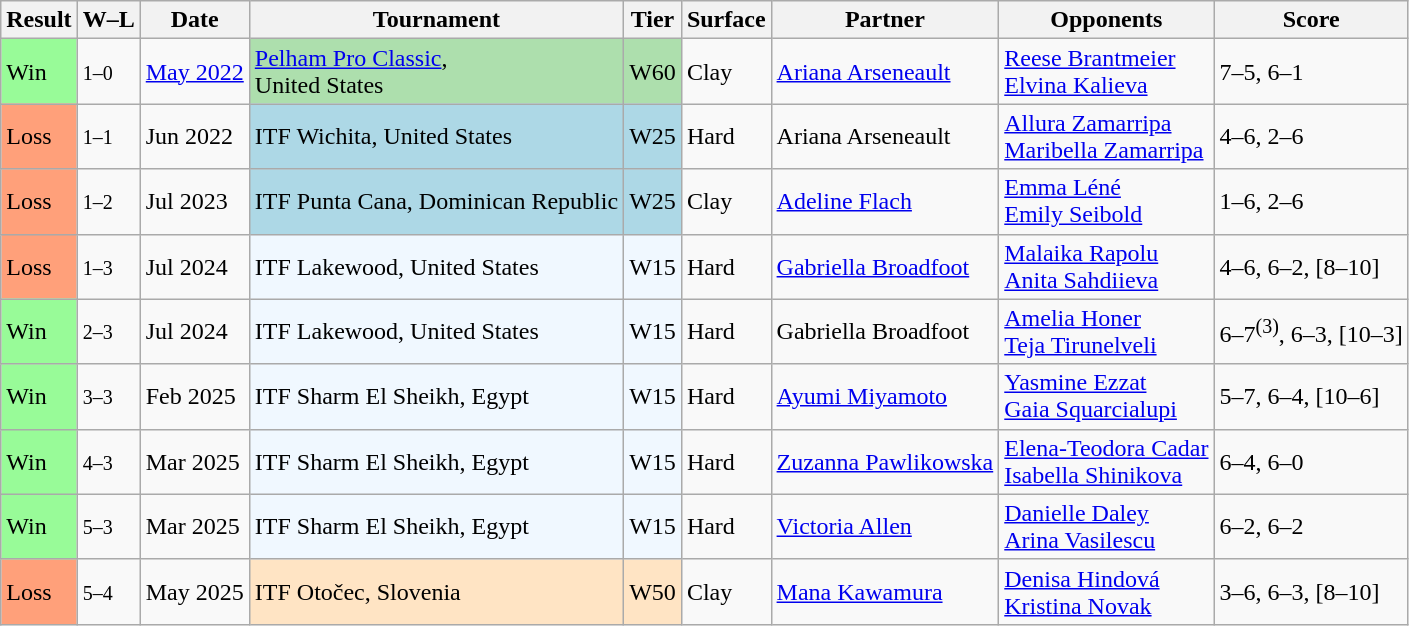<table class="sortable wikitable">
<tr>
<th>Result</th>
<th class="unsortable">W–L</th>
<th>Date</th>
<th>Tournament</th>
<th>Tier</th>
<th>Surface</th>
<th>Partner</th>
<th>Opponents</th>
<th class="unsortable">Score</th>
</tr>
<tr>
<td style="background:#98FB98;">Win</td>
<td><small>1–0</small></td>
<td><a href='#'>May 2022</a></td>
<td style="background:#addfad;"><a href='#'>Pelham Pro Classic</a>,<br> United States</td>
<td style="background:#addfad;">W60</td>
<td>Clay</td>
<td> <a href='#'>Ariana Arseneault</a></td>
<td> <a href='#'>Reese Brantmeier</a> <br>  <a href='#'>Elvina Kalieva</a></td>
<td>7–5, 6–1</td>
</tr>
<tr>
<td style="background:#ffa07a;">Loss</td>
<td><small>1–1</small></td>
<td>Jun 2022</td>
<td style="background:lightblue;">ITF Wichita, United States</td>
<td style="background:lightblue;">W25</td>
<td>Hard</td>
<td> Ariana Arseneault</td>
<td> <a href='#'>Allura Zamarripa</a> <br>  <a href='#'>Maribella Zamarripa</a></td>
<td>4–6, 2–6</td>
</tr>
<tr>
<td style="background:#ffa07a;">Loss</td>
<td><small>1–2</small></td>
<td>Jul 2023</td>
<td style="background:lightblue;">ITF Punta Cana, Dominican Republic</td>
<td style="background:lightblue;">W25</td>
<td>Clay</td>
<td> <a href='#'>Adeline Flach</a></td>
<td> <a href='#'>Emma Léné</a> <br>  <a href='#'>Emily Seibold</a></td>
<td>1–6, 2–6</td>
</tr>
<tr>
<td style="background:#ffa07a;">Loss</td>
<td><small>1–3</small></td>
<td>Jul 2024</td>
<td style="background:#f0f8ff;">ITF Lakewood, United States</td>
<td style="background:#f0f8ff;">W15</td>
<td>Hard</td>
<td> <a href='#'>Gabriella Broadfoot</a></td>
<td> <a href='#'>Malaika Rapolu</a> <br>  <a href='#'>Anita Sahdiieva</a></td>
<td>4–6, 6–2, [8–10]</td>
</tr>
<tr>
<td style="background:#98FB98;">Win</td>
<td><small>2–3</small></td>
<td>Jul 2024</td>
<td style="background:#f0f8ff;">ITF Lakewood, United States</td>
<td style="background:#f0f8ff;">W15</td>
<td>Hard</td>
<td> Gabriella Broadfoot</td>
<td> <a href='#'>Amelia Honer</a> <br>  <a href='#'>Teja Tirunelveli</a></td>
<td>6–7<sup>(3)</sup>, 6–3, [10–3]</td>
</tr>
<tr>
<td style="background:#98FB98;">Win</td>
<td><small>3–3</small></td>
<td>Feb 2025</td>
<td style="background:#f0f8ff;">ITF Sharm El Sheikh, Egypt</td>
<td style="background:#f0f8ff;">W15</td>
<td>Hard</td>
<td> <a href='#'>Ayumi Miyamoto</a></td>
<td> <a href='#'>Yasmine Ezzat</a> <br>  <a href='#'>Gaia Squarcialupi</a></td>
<td>5–7, 6–4, [10–6]</td>
</tr>
<tr>
<td style="background:#98FB98;">Win</td>
<td><small>4–3</small></td>
<td>Mar 2025</td>
<td style="background:#f0f8ff;">ITF Sharm El Sheikh, Egypt</td>
<td style="background:#f0f8ff;">W15</td>
<td>Hard</td>
<td> <a href='#'>Zuzanna Pawlikowska</a></td>
<td> <a href='#'>Elena-Teodora Cadar</a> <br>  <a href='#'>Isabella Shinikova</a></td>
<td>6–4, 6–0</td>
</tr>
<tr>
<td style="background:#98FB98;">Win</td>
<td><small>5–3</small></td>
<td>Mar 2025</td>
<td style="background:#f0f8ff;">ITF Sharm El Sheikh, Egypt</td>
<td style="background:#f0f8ff;">W15</td>
<td>Hard</td>
<td> <a href='#'>Victoria Allen</a></td>
<td> <a href='#'>Danielle Daley</a> <br>  <a href='#'>Arina Vasilescu</a></td>
<td>6–2, 6–2</td>
</tr>
<tr>
<td style="background:#ffa07a;">Loss</td>
<td><small>5–4</small></td>
<td>May 2025</td>
<td style="background:#ffe4c4;">ITF Otočec, Slovenia</td>
<td style="background:#ffe4c4;">W50</td>
<td>Clay</td>
<td> <a href='#'>Mana Kawamura</a></td>
<td> <a href='#'>Denisa Hindová</a> <br> <a href='#'>Kristina Novak</a></td>
<td>3–6, 6–3, [8–10]</td>
</tr>
</table>
